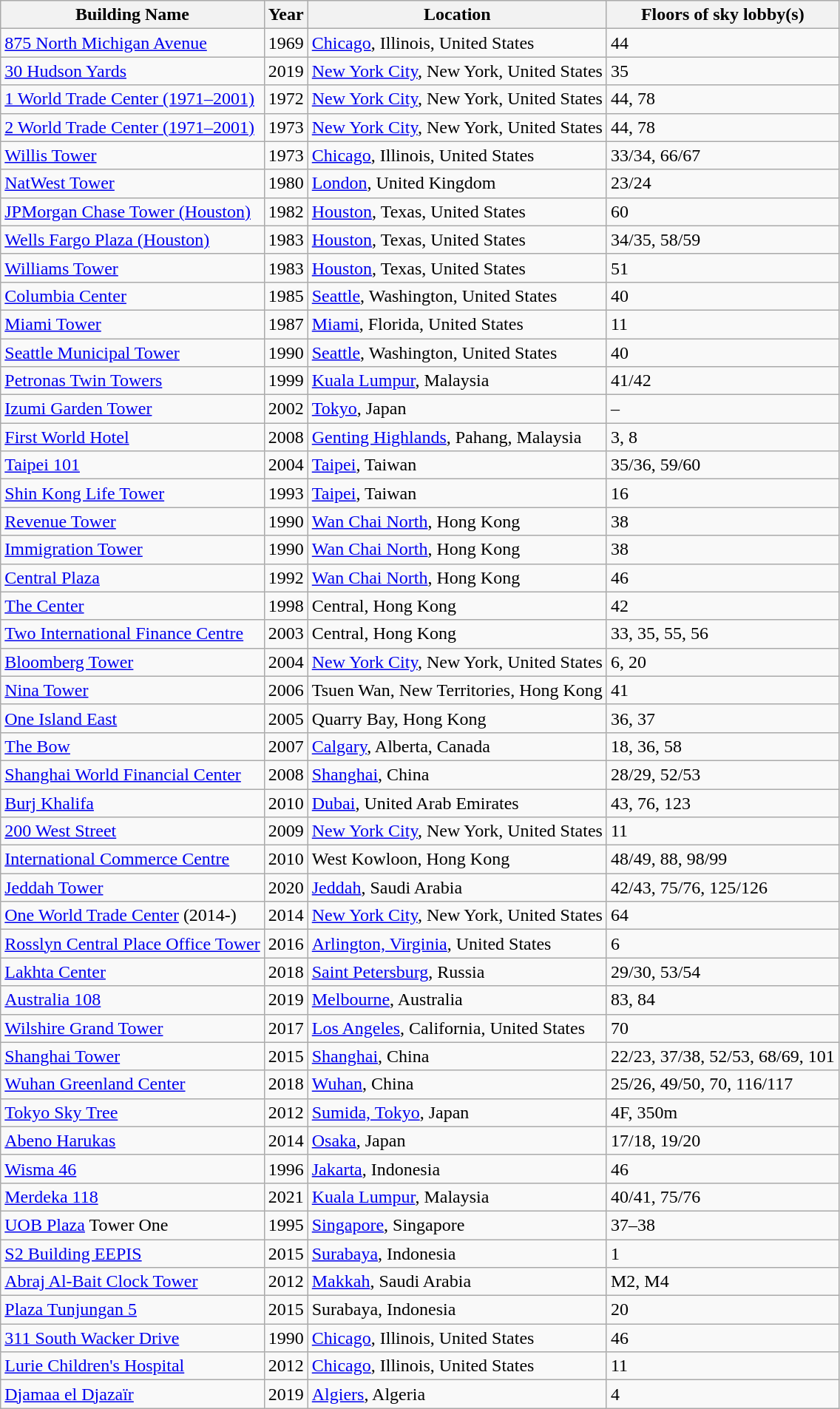<table class="wikitable sortable">
<tr>
<th>Building Name</th>
<th>Year</th>
<th>Location</th>
<th>Floors of sky lobby(s)</th>
</tr>
<tr>
<td><a href='#'>875 North Michigan Avenue</a></td>
<td>1969</td>
<td><a href='#'>Chicago</a>, Illinois, United States</td>
<td>44</td>
</tr>
<tr>
<td><a href='#'>30 Hudson Yards</a></td>
<td>2019</td>
<td><a href='#'>New York City</a>, New York, United States</td>
<td>35</td>
</tr>
<tr>
<td><a href='#'>1 World Trade Center (1971–2001)</a></td>
<td>1972</td>
<td><a href='#'>New York City</a>, New York, United States</td>
<td>44, 78</td>
</tr>
<tr>
<td><a href='#'>2 World Trade Center (1971–2001)</a></td>
<td>1973</td>
<td><a href='#'>New York City</a>, New York, United States</td>
<td>44, 78</td>
</tr>
<tr>
<td><a href='#'>Willis Tower</a></td>
<td>1973</td>
<td><a href='#'>Chicago</a>, Illinois, United States</td>
<td>33/34, 66/67</td>
</tr>
<tr>
<td><a href='#'>NatWest Tower</a></td>
<td>1980</td>
<td><a href='#'>London</a>, United Kingdom</td>
<td>23/24</td>
</tr>
<tr>
<td><a href='#'>JPMorgan Chase Tower (Houston)</a></td>
<td>1982</td>
<td><a href='#'>Houston</a>, Texas, United States</td>
<td>60</td>
</tr>
<tr>
<td><a href='#'>Wells Fargo Plaza (Houston)</a></td>
<td>1983</td>
<td><a href='#'>Houston</a>, Texas, United States</td>
<td>34/35, 58/59</td>
</tr>
<tr>
<td><a href='#'>Williams Tower</a></td>
<td>1983</td>
<td><a href='#'>Houston</a>, Texas, United States</td>
<td>51</td>
</tr>
<tr>
<td><a href='#'>Columbia Center</a></td>
<td>1985</td>
<td><a href='#'>Seattle</a>, Washington, United States</td>
<td>40</td>
</tr>
<tr>
<td><a href='#'>Miami Tower</a></td>
<td>1987</td>
<td><a href='#'>Miami</a>, Florida, United States</td>
<td>11</td>
</tr>
<tr>
<td><a href='#'>Seattle Municipal Tower</a></td>
<td>1990</td>
<td><a href='#'>Seattle</a>, Washington, United States</td>
<td>40</td>
</tr>
<tr>
<td><a href='#'>Petronas Twin Towers</a></td>
<td>1999</td>
<td><a href='#'>Kuala Lumpur</a>, Malaysia</td>
<td>41/42</td>
</tr>
<tr>
<td><a href='#'>Izumi Garden Tower</a></td>
<td>2002</td>
<td><a href='#'>Tokyo</a>, Japan</td>
<td>–</td>
</tr>
<tr>
<td><a href='#'>First World Hotel</a></td>
<td>2008</td>
<td><a href='#'>Genting Highlands</a>, Pahang, Malaysia</td>
<td>3, 8</td>
</tr>
<tr>
<td><a href='#'>Taipei 101</a></td>
<td>2004</td>
<td><a href='#'>Taipei</a>, Taiwan</td>
<td>35/36, 59/60</td>
</tr>
<tr>
<td><a href='#'>Shin Kong Life Tower</a></td>
<td>1993</td>
<td><a href='#'>Taipei</a>, Taiwan</td>
<td>16</td>
</tr>
<tr>
<td><a href='#'>Revenue Tower</a></td>
<td>1990</td>
<td><a href='#'>Wan Chai North</a>, Hong Kong</td>
<td>38</td>
</tr>
<tr>
<td><a href='#'>Immigration Tower</a></td>
<td>1990</td>
<td><a href='#'>Wan Chai North</a>, Hong Kong</td>
<td>38</td>
</tr>
<tr>
<td><a href='#'>Central Plaza</a></td>
<td>1992</td>
<td><a href='#'>Wan Chai North</a>, Hong Kong</td>
<td>46</td>
</tr>
<tr>
<td><a href='#'>The Center</a></td>
<td>1998</td>
<td>Central, Hong Kong</td>
<td>42</td>
</tr>
<tr>
<td><a href='#'>Two International Finance Centre</a></td>
<td>2003</td>
<td>Central, Hong Kong</td>
<td>33, 35, 55, 56</td>
</tr>
<tr>
<td><a href='#'>Bloomberg Tower</a></td>
<td>2004</td>
<td><a href='#'>New York City</a>, New York, United States</td>
<td>6, 20</td>
</tr>
<tr>
<td><a href='#'>Nina Tower</a></td>
<td>2006</td>
<td>Tsuen Wan, New Territories, Hong Kong</td>
<td>41</td>
</tr>
<tr>
<td><a href='#'>One Island East</a></td>
<td>2005</td>
<td>Quarry Bay, Hong Kong</td>
<td>36, 37</td>
</tr>
<tr>
<td><a href='#'>The Bow</a></td>
<td>2007</td>
<td><a href='#'>Calgary</a>, Alberta, Canada</td>
<td>18, 36, 58</td>
</tr>
<tr>
<td><a href='#'>Shanghai World Financial Center</a></td>
<td>2008</td>
<td><a href='#'>Shanghai</a>, China</td>
<td>28/29, 52/53</td>
</tr>
<tr>
<td><a href='#'>Burj Khalifa</a></td>
<td>2010</td>
<td><a href='#'>Dubai</a>, United Arab Emirates</td>
<td>43, 76, 123</td>
</tr>
<tr>
<td><a href='#'>200 West Street</a></td>
<td>2009</td>
<td><a href='#'>New York City</a>, New York, United States</td>
<td>11</td>
</tr>
<tr>
<td><a href='#'>International Commerce Centre</a></td>
<td>2010</td>
<td>West Kowloon, Hong Kong</td>
<td>48/49, 88, 98/99</td>
</tr>
<tr>
<td><a href='#'>Jeddah Tower</a></td>
<td>2020</td>
<td><a href='#'>Jeddah</a>, Saudi Arabia</td>
<td>42/43, 75/76, 125/126</td>
</tr>
<tr>
<td><a href='#'>One World Trade Center</a> (2014-)</td>
<td>2014</td>
<td><a href='#'>New York City</a>, New York, United States</td>
<td>64</td>
</tr>
<tr>
<td><a href='#'>Rosslyn Central Place Office Tower</a></td>
<td>2016</td>
<td><a href='#'>Arlington, Virginia</a>, United States</td>
<td>6</td>
</tr>
<tr>
<td><a href='#'>Lakhta Center</a></td>
<td>2018</td>
<td><a href='#'>Saint Petersburg</a>, Russia</td>
<td>29/30, 53/54</td>
</tr>
<tr>
<td><a href='#'>Australia 108</a></td>
<td>2019</td>
<td><a href='#'>Melbourne</a>, Australia</td>
<td>83, 84</td>
</tr>
<tr>
<td><a href='#'>Wilshire Grand Tower</a></td>
<td>2017</td>
<td><a href='#'>Los Angeles</a>, California, United States</td>
<td>70</td>
</tr>
<tr>
<td><a href='#'>Shanghai Tower</a></td>
<td>2015</td>
<td><a href='#'>Shanghai</a>, China</td>
<td>22/23, 37/38, 52/53, 68/69, 101</td>
</tr>
<tr>
<td><a href='#'>Wuhan Greenland Center</a></td>
<td>2018</td>
<td><a href='#'>Wuhan</a>, China</td>
<td>25/26, 49/50, 70, 116/117</td>
</tr>
<tr>
<td><a href='#'>Tokyo Sky Tree</a></td>
<td>2012</td>
<td><a href='#'>Sumida, Tokyo</a>, Japan</td>
<td>4F, 350m</td>
</tr>
<tr>
<td><a href='#'>Abeno Harukas</a></td>
<td>2014</td>
<td><a href='#'>Osaka</a>, Japan</td>
<td>17/18, 19/20</td>
</tr>
<tr>
<td><a href='#'>Wisma 46</a></td>
<td>1996</td>
<td><a href='#'>Jakarta</a>, Indonesia</td>
<td>46</td>
</tr>
<tr>
<td><a href='#'>Merdeka 118</a></td>
<td>2021</td>
<td><a href='#'>Kuala Lumpur</a>, Malaysia</td>
<td>40/41, 75/76</td>
</tr>
<tr>
<td><a href='#'>UOB Plaza</a> Tower One</td>
<td>1995</td>
<td><a href='#'>Singapore</a>, Singapore</td>
<td>37–38</td>
</tr>
<tr>
<td><a href='#'>S2 Building EEPIS</a></td>
<td>2015</td>
<td><a href='#'>Surabaya</a>, Indonesia</td>
<td>1</td>
</tr>
<tr>
<td><a href='#'>Abraj Al-Bait Clock Tower</a></td>
<td>2012</td>
<td><a href='#'>Makkah</a>, Saudi Arabia</td>
<td>M2, M4</td>
</tr>
<tr>
<td><a href='#'>Plaza Tunjungan 5</a></td>
<td>2015</td>
<td>Surabaya, Indonesia</td>
<td>20</td>
</tr>
<tr>
<td><a href='#'>311 South Wacker Drive</a></td>
<td>1990</td>
<td><a href='#'>Chicago</a>, Illinois, United States</td>
<td>46</td>
</tr>
<tr>
<td><a href='#'>Lurie Children's Hospital</a></td>
<td>2012</td>
<td><a href='#'>Chicago</a>, Illinois, United States</td>
<td>11</td>
</tr>
<tr>
<td><a href='#'>Djamaa el Djazaïr</a></td>
<td>2019</td>
<td><a href='#'>Algiers</a>, Algeria</td>
<td>4</td>
</tr>
</table>
